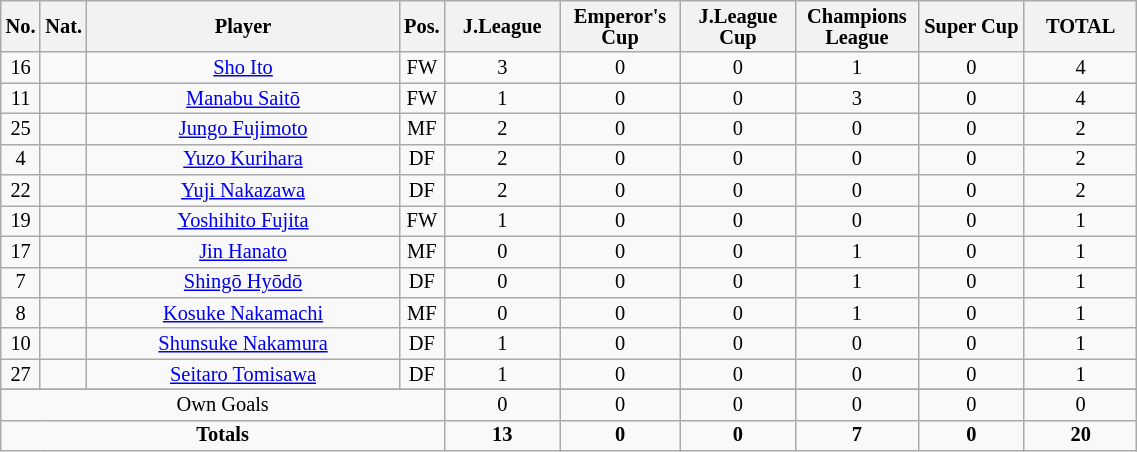<table class="wikitable sortable alternance"  style="font-size:85%; text-align:center; line-height:14px; width:60%;">
<tr>
<th width=10>No.</th>
<th width=10>Nat.</th>
<th scope="col" style="width:275px;">Player</th>
<th width=10>Pos.</th>
<th width=80>J.League</th>
<th width=80>Emperor's Cup</th>
<th width=80>J.League Cup</th>
<th width=80>Champions League</th>
<th width=80>Super Cup</th>
<th width=80>TOTAL</th>
</tr>
<tr>
<td>16</td>
<td></td>
<td><a href='#'>Sho Ito</a></td>
<td>FW</td>
<td>3</td>
<td>0</td>
<td>0</td>
<td>1</td>
<td>0</td>
<td>4</td>
</tr>
<tr>
<td>11</td>
<td></td>
<td><a href='#'>Manabu Saitō</a></td>
<td>FW</td>
<td>1</td>
<td>0</td>
<td>0</td>
<td>3</td>
<td>0</td>
<td>4</td>
</tr>
<tr>
<td>25</td>
<td></td>
<td><a href='#'>Jungo Fujimoto</a></td>
<td>MF</td>
<td>2</td>
<td>0</td>
<td>0</td>
<td>0</td>
<td>0</td>
<td>2</td>
</tr>
<tr>
<td>4</td>
<td></td>
<td><a href='#'>Yuzo Kurihara</a></td>
<td>DF</td>
<td>2</td>
<td>0</td>
<td>0</td>
<td>0</td>
<td>0</td>
<td>2</td>
</tr>
<tr>
<td>22</td>
<td></td>
<td><a href='#'>Yuji Nakazawa</a></td>
<td>DF</td>
<td>2</td>
<td>0</td>
<td>0</td>
<td>0</td>
<td>0</td>
<td>2</td>
</tr>
<tr>
<td>19</td>
<td></td>
<td><a href='#'>Yoshihito Fujita</a></td>
<td>FW</td>
<td>1</td>
<td>0</td>
<td>0</td>
<td>0</td>
<td>0</td>
<td>1</td>
</tr>
<tr>
<td>17</td>
<td></td>
<td><a href='#'>Jin Hanato</a></td>
<td>MF</td>
<td>0</td>
<td>0</td>
<td>0</td>
<td>1</td>
<td>0</td>
<td>1</td>
</tr>
<tr>
<td>7</td>
<td></td>
<td><a href='#'>Shingō Hyōdō</a></td>
<td>DF</td>
<td>0</td>
<td>0</td>
<td>0</td>
<td>1</td>
<td>0</td>
<td>1</td>
</tr>
<tr>
<td>8</td>
<td></td>
<td><a href='#'>Kosuke Nakamachi</a></td>
<td>MF</td>
<td>0</td>
<td>0</td>
<td>0</td>
<td>1</td>
<td>0</td>
<td>1</td>
</tr>
<tr>
<td>10</td>
<td></td>
<td><a href='#'>Shunsuke Nakamura</a></td>
<td>DF</td>
<td>1</td>
<td>0</td>
<td>0</td>
<td>0</td>
<td>0</td>
<td>1</td>
</tr>
<tr>
<td>27</td>
<td></td>
<td><a href='#'>Seitaro Tomisawa</a></td>
<td>DF</td>
<td>1</td>
<td>0</td>
<td>0</td>
<td>0</td>
<td>0</td>
<td>1</td>
</tr>
<tr>
</tr>
<tr class="sortbottom">
<td colspan="4">Own Goals</td>
<td>0</td>
<td>0</td>
<td>0</td>
<td>0</td>
<td>0</td>
<td>0</td>
</tr>
<tr class="sortbottom">
<td colspan="4"><strong>Totals</strong></td>
<td><strong>13</strong></td>
<td><strong>0</strong></td>
<td><strong>0</strong></td>
<td><strong>7</strong></td>
<td><strong>0</strong></td>
<td><strong>20</strong></td>
</tr>
</table>
